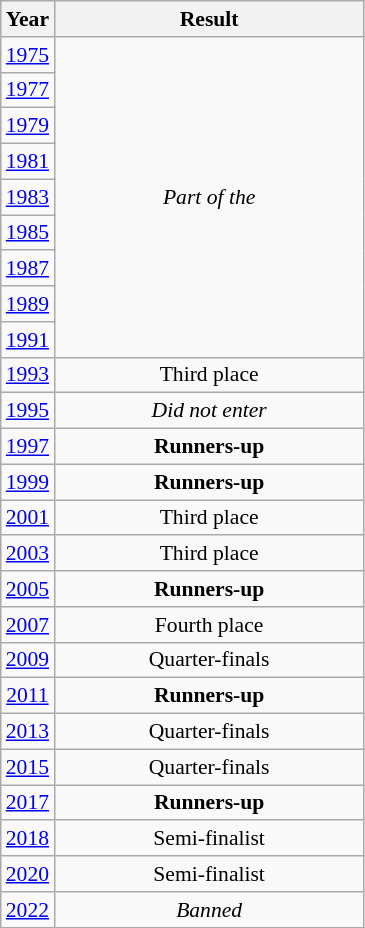<table class="wikitable" style="text-align: center; font-size:90%">
<tr>
<th>Year</th>
<th style="width:200px">Result</th>
</tr>
<tr>
<td> <a href='#'>1975</a></td>
<td rowspan="9"><em>Part of the </em></td>
</tr>
<tr>
<td> <a href='#'>1977</a></td>
</tr>
<tr>
<td> <a href='#'>1979</a></td>
</tr>
<tr>
<td> <a href='#'>1981</a></td>
</tr>
<tr>
<td> <a href='#'>1983</a></td>
</tr>
<tr>
<td> <a href='#'>1985</a></td>
</tr>
<tr>
<td> <a href='#'>1987</a></td>
</tr>
<tr>
<td> <a href='#'>1989</a></td>
</tr>
<tr>
<td> <a href='#'>1991</a></td>
</tr>
<tr>
<td> <a href='#'>1993</a></td>
<td> Third place</td>
</tr>
<tr>
<td> <a href='#'>1995</a></td>
<td><em>Did not enter</em></td>
</tr>
<tr>
<td> <a href='#'>1997</a></td>
<td> <strong>Runners-up</strong></td>
</tr>
<tr>
<td> <a href='#'>1999</a></td>
<td> <strong>Runners-up</strong></td>
</tr>
<tr>
<td> <a href='#'>2001</a></td>
<td> Third place</td>
</tr>
<tr>
<td> <a href='#'>2003</a></td>
<td> Third place</td>
</tr>
<tr>
<td> <a href='#'>2005</a></td>
<td> <strong>Runners-up</strong></td>
</tr>
<tr>
<td> <a href='#'>2007</a></td>
<td>Fourth place</td>
</tr>
<tr>
<td> <a href='#'>2009</a></td>
<td>Quarter-finals</td>
</tr>
<tr>
<td> <a href='#'>2011</a></td>
<td> <strong>Runners-up</strong></td>
</tr>
<tr>
<td> <a href='#'>2013</a></td>
<td>Quarter-finals</td>
</tr>
<tr>
<td> <a href='#'>2015</a></td>
<td>Quarter-finals</td>
</tr>
<tr>
<td> <a href='#'>2017</a></td>
<td> <strong>Runners-up</strong></td>
</tr>
<tr>
<td> <a href='#'>2018</a></td>
<td> Semi-finalist</td>
</tr>
<tr>
<td> <a href='#'>2020</a></td>
<td> Semi-finalist</td>
</tr>
<tr>
<td> <a href='#'>2022</a></td>
<td><em>Banned</em></td>
</tr>
</table>
